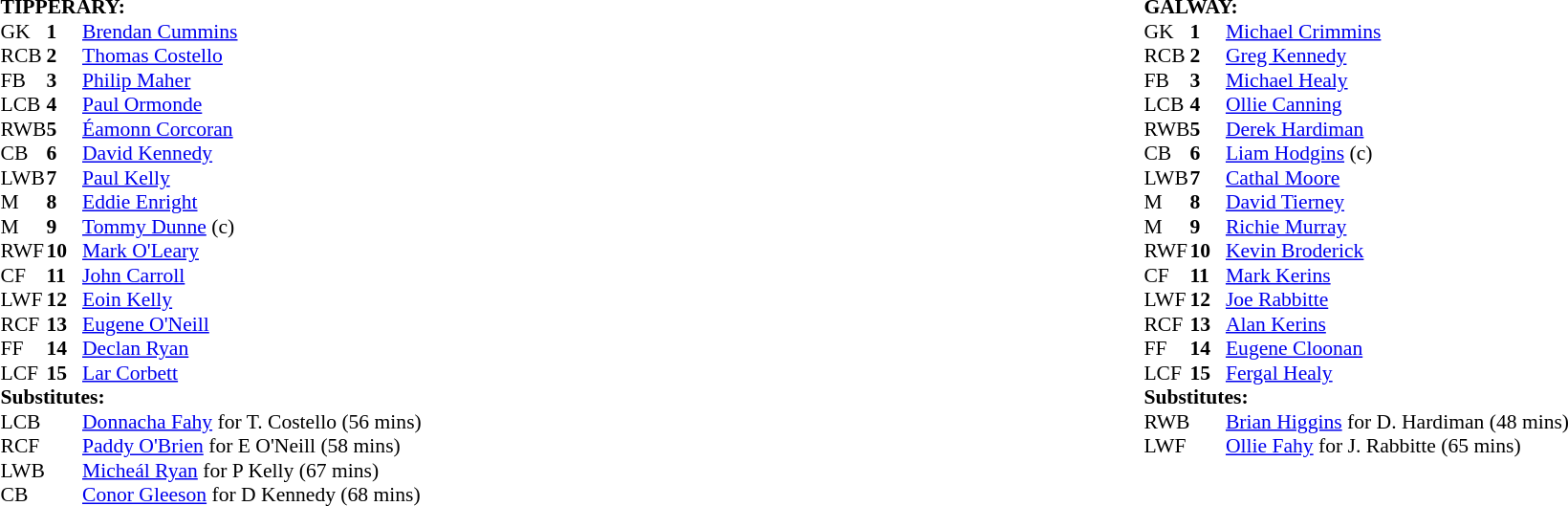<table width="100%">
<tr>
<td valign="top" width="50%"><br><table style="font-size: 90%" cellspacing="0" cellpadding="0">
<tr>
<td colspan="4"><strong>TIPPERARY:</strong></td>
</tr>
<tr>
<th width="25"></th>
<th width="25"></th>
</tr>
<tr>
<td>GK</td>
<td><strong>1</strong></td>
<td><a href='#'>Brendan Cummins</a></td>
</tr>
<tr>
<td>RCB</td>
<td><strong>2</strong></td>
<td><a href='#'>Thomas Costello</a></td>
</tr>
<tr>
<td>FB</td>
<td><strong>3</strong></td>
<td><a href='#'>Philip Maher</a></td>
</tr>
<tr>
<td>LCB</td>
<td><strong>4</strong></td>
<td><a href='#'>Paul Ormonde</a></td>
</tr>
<tr>
<td>RWB</td>
<td><strong>5</strong></td>
<td><a href='#'>Éamonn Corcoran</a></td>
</tr>
<tr>
<td>CB</td>
<td><strong>6</strong></td>
<td><a href='#'>David Kennedy</a></td>
</tr>
<tr>
<td>LWB</td>
<td><strong>7</strong></td>
<td><a href='#'>Paul Kelly</a></td>
</tr>
<tr>
<td>M</td>
<td><strong>8</strong></td>
<td><a href='#'>Eddie Enright</a></td>
</tr>
<tr>
<td>M</td>
<td><strong>9</strong></td>
<td><a href='#'>Tommy Dunne</a> (c)</td>
</tr>
<tr>
<td>RWF</td>
<td><strong>10</strong></td>
<td><a href='#'>Mark O'Leary</a></td>
</tr>
<tr>
<td>CF</td>
<td><strong>11</strong></td>
<td><a href='#'>John Carroll</a></td>
</tr>
<tr>
<td>LWF</td>
<td><strong>12</strong></td>
<td><a href='#'>Eoin Kelly</a></td>
</tr>
<tr>
<td>RCF</td>
<td><strong>13</strong></td>
<td><a href='#'>Eugene O'Neill</a></td>
</tr>
<tr>
<td>FF</td>
<td><strong>14</strong></td>
<td><a href='#'>Declan Ryan</a></td>
</tr>
<tr>
<td>LCF</td>
<td><strong>15</strong></td>
<td><a href='#'>Lar Corbett</a></td>
</tr>
<tr>
<td colspan=4><strong>Substitutes:</strong></td>
</tr>
<tr>
<td>LCB</td>
<td></td>
<td><a href='#'>Donnacha Fahy</a> for T. Costello (56 mins)</td>
</tr>
<tr>
<td>RCF</td>
<td></td>
<td><a href='#'>Paddy O'Brien</a> for E O'Neill (58 mins)</td>
</tr>
<tr>
<td>LWB</td>
<td></td>
<td><a href='#'>Micheál Ryan</a> for P Kelly (67 mins)</td>
</tr>
<tr>
<td>CB</td>
<td></td>
<td><a href='#'>Conor Gleeson</a> for D Kennedy (68 mins)</td>
</tr>
<tr>
</tr>
</table>
</td>
<td valign="top"></td>
<td valign="top" width="50%"><br><table style="font-size: 90%" cellspacing="0" cellpadding="0" align=center>
<tr>
<td colspan="4"><strong>GALWAY:</strong></td>
</tr>
<tr>
<th width="25"></th>
<th width="25"></th>
</tr>
<tr>
<td>GK</td>
<td><strong>1</strong></td>
<td><a href='#'>Michael Crimmins</a></td>
</tr>
<tr>
<td>RCB</td>
<td><strong>2</strong></td>
<td><a href='#'>Greg Kennedy</a></td>
</tr>
<tr>
<td>FB</td>
<td><strong>3</strong></td>
<td><a href='#'>Michael Healy</a></td>
</tr>
<tr>
<td>LCB</td>
<td><strong>4</strong></td>
<td><a href='#'>Ollie Canning</a></td>
</tr>
<tr>
<td>RWB</td>
<td><strong>5</strong></td>
<td><a href='#'>Derek Hardiman</a></td>
</tr>
<tr>
<td>CB</td>
<td><strong>6</strong></td>
<td><a href='#'>Liam Hodgins</a> (c)</td>
</tr>
<tr>
<td>LWB</td>
<td><strong>7</strong></td>
<td><a href='#'>Cathal Moore</a></td>
</tr>
<tr>
<td>M</td>
<td><strong>8</strong></td>
<td><a href='#'>David Tierney</a></td>
</tr>
<tr>
<td>M</td>
<td><strong>9</strong></td>
<td><a href='#'>Richie Murray</a></td>
</tr>
<tr>
<td>RWF</td>
<td><strong>10</strong></td>
<td><a href='#'>Kevin Broderick</a></td>
</tr>
<tr>
<td>CF</td>
<td><strong>11</strong></td>
<td><a href='#'>Mark Kerins</a></td>
</tr>
<tr>
<td>LWF</td>
<td><strong>12</strong></td>
<td><a href='#'>Joe Rabbitte</a></td>
</tr>
<tr>
<td>RCF</td>
<td><strong>13</strong></td>
<td><a href='#'>Alan Kerins</a></td>
</tr>
<tr>
<td>FF</td>
<td><strong>14</strong></td>
<td><a href='#'>Eugene Cloonan</a></td>
</tr>
<tr>
<td>LCF</td>
<td><strong>15</strong></td>
<td><a href='#'>Fergal Healy</a></td>
</tr>
<tr>
<td colspan=4><strong>Substitutes:</strong></td>
</tr>
<tr>
<td>RWB</td>
<td></td>
<td><a href='#'>Brian Higgins</a> for D. Hardiman (48 mins)</td>
</tr>
<tr>
<td>LWF</td>
<td></td>
<td><a href='#'>Ollie Fahy</a> for J. Rabbitte (65 mins)</td>
</tr>
<tr>
</tr>
</table>
</td>
</tr>
</table>
